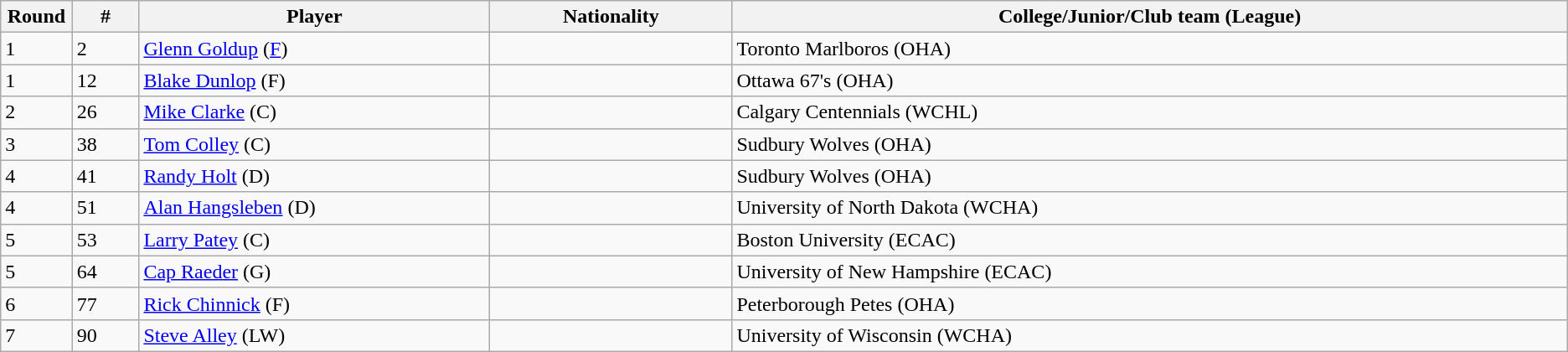<table class="wikitable">
<tr align="center">
<th bgcolor="#DDDDFF" width="4.0%">Round</th>
<th bgcolor="#DDDDFF" width="4.0%">#</th>
<th bgcolor="#DDDDFF" width="21.0%">Player</th>
<th bgcolor="#DDDDFF" width="14.5%">Nationality</th>
<th bgcolor="#DDDDFF" width="50.0%">College/Junior/Club team (League)</th>
</tr>
<tr>
<td>1</td>
<td>2</td>
<td><a href='#'>Glenn Goldup</a> (<a href='#'>F</a>)</td>
<td></td>
<td>Toronto Marlboros (OHA)</td>
</tr>
<tr>
<td>1</td>
<td>12</td>
<td><a href='#'>Blake Dunlop</a> (F)</td>
<td></td>
<td>Ottawa 67's (OHA)</td>
</tr>
<tr>
<td>2</td>
<td>26</td>
<td><a href='#'>Mike Clarke</a> (C)</td>
<td></td>
<td>Calgary Centennials (WCHL)</td>
</tr>
<tr>
<td>3</td>
<td>38</td>
<td><a href='#'>Tom Colley</a> (C)</td>
<td></td>
<td>Sudbury Wolves (OHA)</td>
</tr>
<tr>
<td>4</td>
<td>41</td>
<td><a href='#'>Randy Holt</a> (D)</td>
<td></td>
<td>Sudbury Wolves (OHA)</td>
</tr>
<tr>
<td>4</td>
<td>51</td>
<td><a href='#'>Alan Hangsleben</a> (D)</td>
<td></td>
<td>University of North Dakota (WCHA)</td>
</tr>
<tr>
<td>5</td>
<td>53</td>
<td><a href='#'>Larry Patey</a> (C)</td>
<td></td>
<td>Boston University (ECAC)</td>
</tr>
<tr>
<td>5</td>
<td>64</td>
<td><a href='#'>Cap Raeder</a> (G)</td>
<td></td>
<td>University of New Hampshire (ECAC)</td>
</tr>
<tr>
<td>6</td>
<td>77</td>
<td><a href='#'>Rick Chinnick</a> (F)</td>
<td></td>
<td>Peterborough Petes (OHA)</td>
</tr>
<tr>
<td>7</td>
<td>90</td>
<td><a href='#'>Steve Alley</a> (LW)</td>
<td></td>
<td>University of Wisconsin (WCHA)</td>
</tr>
</table>
